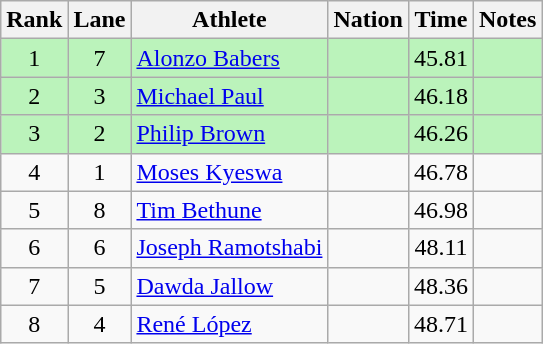<table class="wikitable sortable" style="text-align:center">
<tr>
<th>Rank</th>
<th>Lane</th>
<th>Athlete</th>
<th>Nation</th>
<th>Time</th>
<th>Notes</th>
</tr>
<tr style="background:#bbf3bb;">
<td>1</td>
<td>7</td>
<td align=left><a href='#'>Alonzo Babers</a></td>
<td align=left></td>
<td>45.81</td>
<td></td>
</tr>
<tr style="background:#bbf3bb;">
<td>2</td>
<td>3</td>
<td align=left><a href='#'>Michael Paul</a></td>
<td align=left></td>
<td>46.18</td>
<td></td>
</tr>
<tr style="background:#bbf3bb;">
<td>3</td>
<td>2</td>
<td align=left><a href='#'>Philip Brown</a></td>
<td align=left></td>
<td>46.26</td>
<td></td>
</tr>
<tr>
<td>4</td>
<td>1</td>
<td align=left><a href='#'>Moses Kyeswa</a></td>
<td align=left></td>
<td>46.78</td>
<td></td>
</tr>
<tr>
<td>5</td>
<td>8</td>
<td align=left><a href='#'>Tim Bethune</a></td>
<td align=left></td>
<td>46.98</td>
<td></td>
</tr>
<tr>
<td>6</td>
<td>6</td>
<td align=left><a href='#'>Joseph Ramotshabi</a></td>
<td align=left></td>
<td>48.11</td>
<td></td>
</tr>
<tr>
<td>7</td>
<td>5</td>
<td align=left><a href='#'>Dawda Jallow</a></td>
<td align=left></td>
<td>48.36</td>
<td></td>
</tr>
<tr>
<td>8</td>
<td>4</td>
<td align=left><a href='#'>René López</a></td>
<td align=left></td>
<td>48.71</td>
<td></td>
</tr>
</table>
